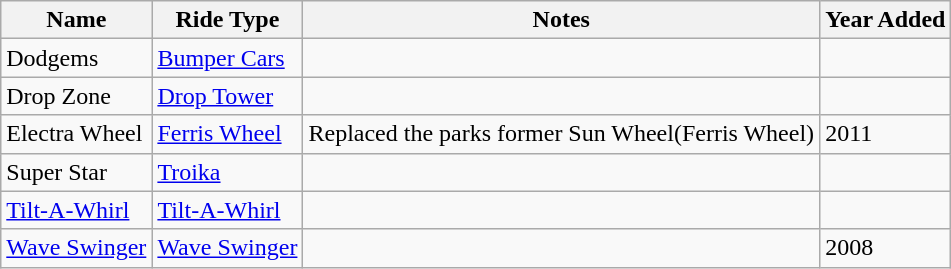<table class="wikitable">
<tr>
<th>Name</th>
<th>Ride Type</th>
<th>Notes</th>
<th>Year Added</th>
</tr>
<tr>
<td>Dodgems</td>
<td><a href='#'>Bumper Cars</a></td>
<td></td>
<td></td>
</tr>
<tr>
<td>Drop Zone</td>
<td><a href='#'>Drop Tower</a></td>
<td></td>
<td></td>
</tr>
<tr>
<td>Electra Wheel</td>
<td><a href='#'>Ferris Wheel</a></td>
<td>Replaced the parks former Sun Wheel(Ferris Wheel)</td>
<td>2011</td>
</tr>
<tr>
<td>Super Star</td>
<td><a href='#'>Troika</a></td>
<td></td>
<td></td>
</tr>
<tr>
<td><a href='#'>Tilt-A-Whirl</a></td>
<td><a href='#'>Tilt-A-Whirl</a></td>
<td></td>
<td></td>
</tr>
<tr>
<td><a href='#'>Wave Swinger</a></td>
<td><a href='#'>Wave Swinger</a></td>
<td></td>
<td>2008</td>
</tr>
</table>
